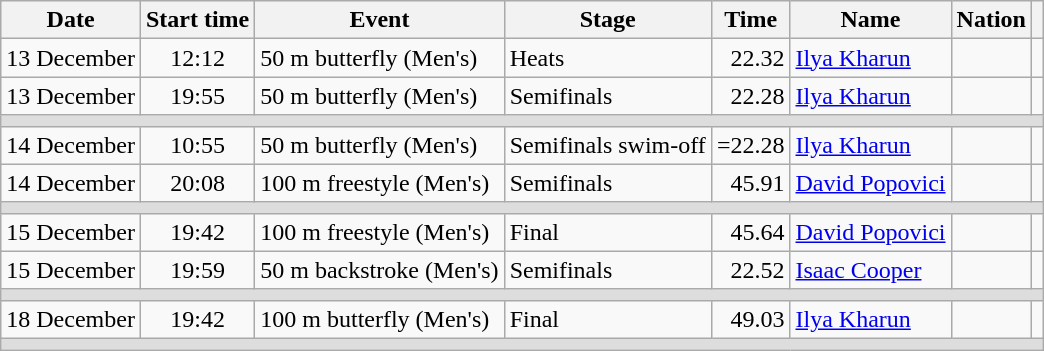<table class="wikitable">
<tr>
<th>Date</th>
<th>Start time</th>
<th>Event</th>
<th>Stage</th>
<th>Time</th>
<th>Name</th>
<th>Nation</th>
<th></th>
</tr>
<tr>
<td>13 December</td>
<td style="text-align:center;">12:12</td>
<td>50 m butterfly (Men's)</td>
<td>Heats</td>
<td align="right">22.32</td>
<td><a href='#'>Ilya Kharun</a></td>
<td></td>
<td></td>
</tr>
<tr>
<td>13 December</td>
<td style="text-align:center;">19:55</td>
<td>50 m butterfly (Men's)</td>
<td>Semifinals</td>
<td align="right">22.28</td>
<td><a href='#'>Ilya Kharun</a></td>
<td></td>
<td></td>
</tr>
<tr bgcolor=#DDDDDD>
<td colspan=8></td>
</tr>
<tr>
<td>14 December</td>
<td style="text-align:center;">10:55</td>
<td>50 m butterfly (Men's)</td>
<td>Semifinals swim-off</td>
<td align="right">=22.28</td>
<td><a href='#'>Ilya Kharun</a></td>
<td></td>
<td></td>
</tr>
<tr>
<td>14 December</td>
<td style="text-align:center;">20:08</td>
<td>100 m freestyle (Men's)</td>
<td>Semifinals</td>
<td align="right">45.91</td>
<td><a href='#'>David Popovici</a></td>
<td></td>
<td></td>
</tr>
<tr bgcolor=#DDDDDD>
<td colspan=8></td>
</tr>
<tr>
<td>15 December</td>
<td style="text-align:center;">19:42</td>
<td>100 m freestyle (Men's)</td>
<td>Final</td>
<td align="right">45.64</td>
<td><a href='#'>David Popovici</a></td>
<td></td>
<td></td>
</tr>
<tr>
<td>15 December</td>
<td style="text-align:center;">19:59</td>
<td>50 m backstroke (Men's)</td>
<td>Semifinals</td>
<td align="right">22.52</td>
<td><a href='#'>Isaac Cooper</a></td>
<td></td>
<td></td>
</tr>
<tr bgcolor=#DDDDDD>
<td colspan=8></td>
</tr>
<tr>
<td>18 December</td>
<td style="text-align:center;">19:42</td>
<td>100 m butterfly (Men's)</td>
<td>Final</td>
<td align="right">49.03</td>
<td><a href='#'>Ilya Kharun</a></td>
<td></td>
<td></td>
</tr>
<tr bgcolor=#DDDDDD>
<td colspan=8></td>
</tr>
</table>
